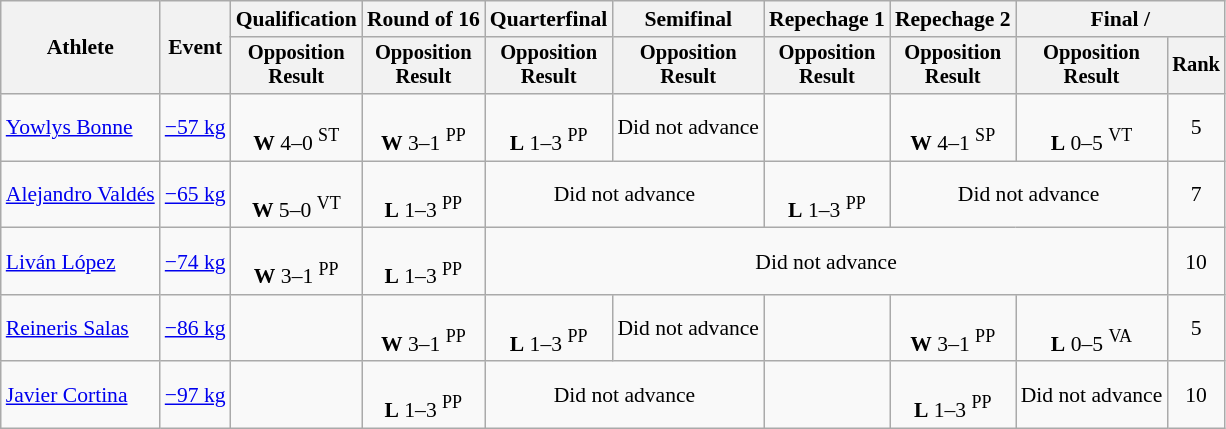<table class="wikitable" style="font-size:90%">
<tr>
<th rowspan=2>Athlete</th>
<th rowspan=2>Event</th>
<th>Qualification</th>
<th>Round of 16</th>
<th>Quarterfinal</th>
<th>Semifinal</th>
<th>Repechage 1</th>
<th>Repechage 2</th>
<th colspan=2>Final / </th>
</tr>
<tr style="font-size: 95%">
<th>Opposition<br>Result</th>
<th>Opposition<br>Result</th>
<th>Opposition<br>Result</th>
<th>Opposition<br>Result</th>
<th>Opposition<br>Result</th>
<th>Opposition<br>Result</th>
<th>Opposition<br>Result</th>
<th>Rank</th>
</tr>
<tr align=center>
<td align=left><a href='#'>Yowlys Bonne</a></td>
<td align=left><a href='#'>−57 kg</a></td>
<td><br><strong>W</strong> 4–0 <sup>ST</sup></td>
<td><br><strong>W</strong> 3–1 <sup>PP</sup></td>
<td><br><strong>L</strong> 1–3 <sup>PP</sup></td>
<td>Did not advance</td>
<td></td>
<td><br><strong>W</strong> 4–1 <sup>SP</sup></td>
<td><br><strong>L</strong> 0–5 <sup>VT</sup></td>
<td>5</td>
</tr>
<tr align=center>
<td align=left><a href='#'>Alejandro Valdés</a></td>
<td align=left><a href='#'>−65 kg</a></td>
<td><br><strong>W</strong> 5–0 <sup>VT</sup></td>
<td><br><strong>L</strong> 1–3 <sup>PP</sup></td>
<td colspan=2>Did not advance</td>
<td><br><strong>L</strong> 1–3 <sup>PP</sup></td>
<td colspan=2>Did not advance</td>
<td>7</td>
</tr>
<tr align=center>
<td align=left><a href='#'>Liván López</a></td>
<td align=left><a href='#'>−74 kg</a></td>
<td><br><strong>W</strong> 3–1 <sup>PP</sup></td>
<td><br><strong>L</strong> 1–3 <sup>PP</sup></td>
<td colspan=5>Did not advance</td>
<td>10</td>
</tr>
<tr align=center>
<td align=left><a href='#'>Reineris Salas</a></td>
<td align=left><a href='#'>−86 kg</a></td>
<td></td>
<td><br><strong>W</strong> 3–1 <sup>PP</sup></td>
<td><br><strong>L</strong> 1–3 <sup>PP</sup></td>
<td>Did not advance</td>
<td></td>
<td><br><strong>W</strong> 3–1 <sup>PP</sup></td>
<td><br><strong>L</strong> 0–5 <sup>VA</sup></td>
<td>5</td>
</tr>
<tr align=center>
<td align=left><a href='#'>Javier Cortina</a></td>
<td align=left><a href='#'>−97 kg</a></td>
<td></td>
<td><br><strong>L</strong> 1–3 <sup>PP</sup></td>
<td colspan=2>Did not advance</td>
<td></td>
<td><br><strong>L</strong> 1–3 <sup>PP</sup></td>
<td>Did not advance</td>
<td>10</td>
</tr>
</table>
